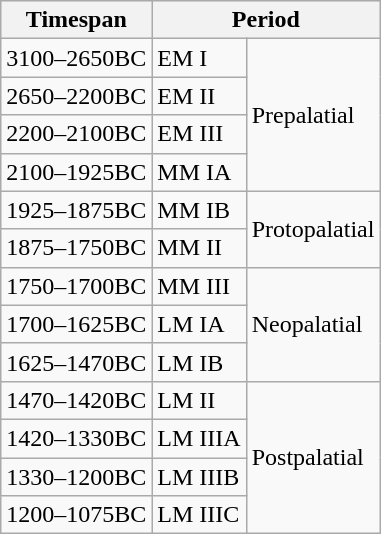<table class="wikitable floatright border: gray solid 1px; text-align: center; background: white;">
<tr style="background: #ececec;">
<th>Timespan</th>
<th colspan=2>Period</th>
</tr>
<tr>
<td>3100–2650BC</td>
<td>EM I</td>
<td rowspan="4">Prepalatial</td>
</tr>
<tr>
<td>2650–2200BC</td>
<td>EM II</td>
</tr>
<tr>
<td>2200–2100BC</td>
<td>EM III</td>
</tr>
<tr>
<td>2100–1925BC</td>
<td>MM IA</td>
</tr>
<tr>
<td>1925–1875BC</td>
<td>MM IB</td>
<td rowspan="2">Protopalatial</td>
</tr>
<tr>
<td>1875–1750BC</td>
<td>MM II</td>
</tr>
<tr>
<td>1750–1700BC</td>
<td>MM III</td>
<td rowspan="3">Neopalatial</td>
</tr>
<tr>
<td>1700–1625BC</td>
<td>LM IA</td>
</tr>
<tr>
<td>1625–1470BC</td>
<td>LM IB</td>
</tr>
<tr>
<td>1470–1420BC</td>
<td>LM II</td>
<td rowspan="4">Postpalatial</td>
</tr>
<tr>
<td>1420–1330BC</td>
<td>LM IIIA</td>
</tr>
<tr>
<td>1330–1200BC</td>
<td>LM IIIB</td>
</tr>
<tr>
<td>1200–1075BC</td>
<td>LM IIIC</td>
</tr>
</table>
